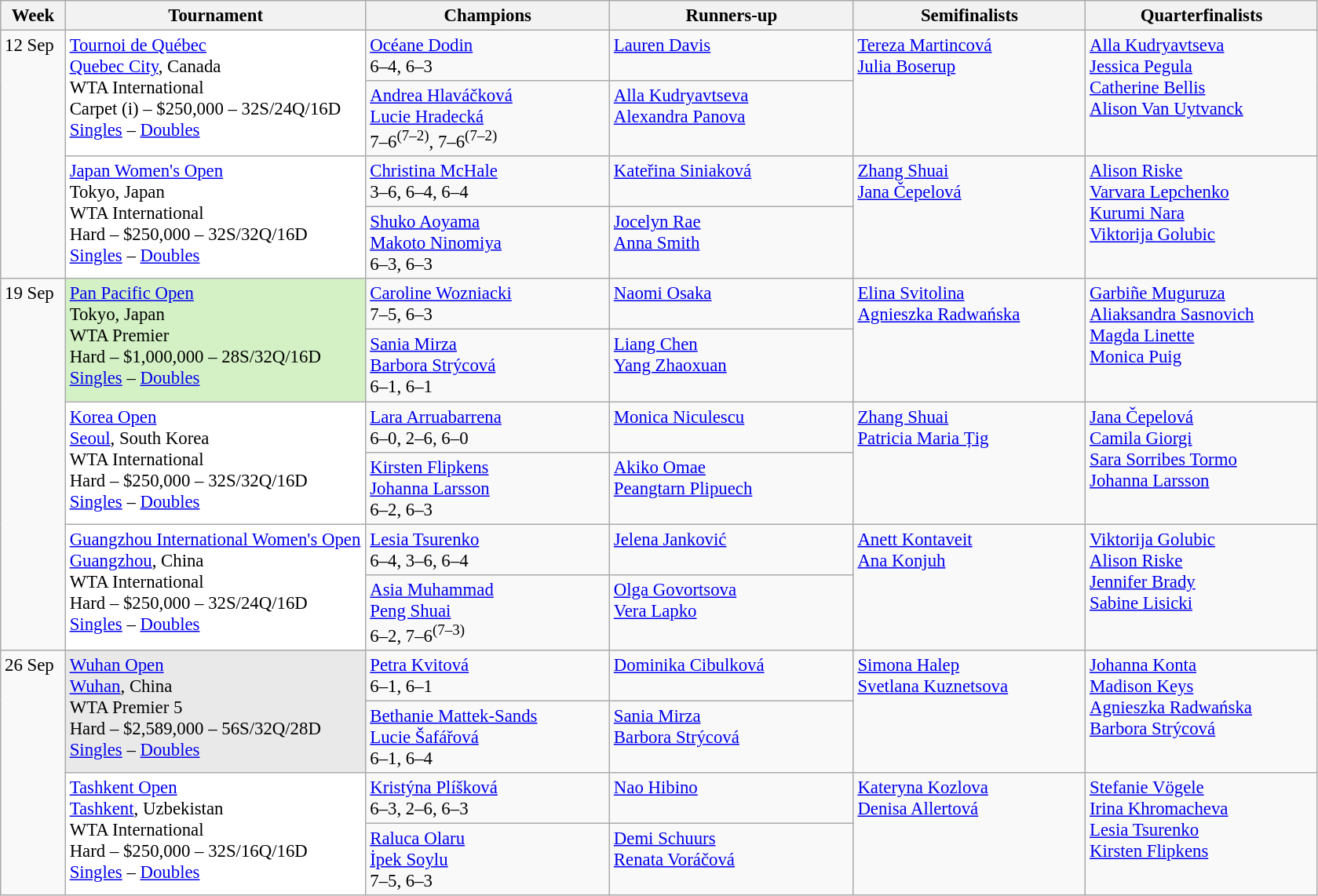<table class=wikitable style=font-size:95%>
<tr>
<th style="width:48px;">Week</th>
<th style="width:248px;">Tournament</th>
<th style="width:200px;">Champions</th>
<th style="width:200px;">Runners-up</th>
<th style="width:190px;">Semifinalists</th>
<th style="width:190px;">Quarterfinalists</th>
</tr>
<tr valign=top>
<td rowspan=4>12 Sep</td>
<td style="background:#fff;" rowspan="2"><a href='#'>Tournoi de Québec</a><br> <a href='#'>Quebec City</a>, Canada<br>WTA International<br>Carpet (i) – $250,000 – 32S/24Q/16D<br><a href='#'>Singles</a> – <a href='#'>Doubles</a></td>
<td> <a href='#'>Océane Dodin</a><br> 	6–4, 6–3</td>
<td> <a href='#'>Lauren Davis</a></td>
<td rowspan=2> <a href='#'>Tereza Martincová</a><br> <a href='#'>Julia Boserup</a></td>
<td rowspan=2> <a href='#'>Alla Kudryavtseva</a><br> <a href='#'>Jessica Pegula</a> <br> <a href='#'>Catherine Bellis</a><br> <a href='#'>Alison Van Uytvanck</a></td>
</tr>
<tr valign=top>
<td> <a href='#'>Andrea Hlaváčková</a><br>  <a href='#'>Lucie Hradecká</a><br>7–6<sup>(7–2)</sup>, 7–6<sup>(7–2)</sup></td>
<td> <a href='#'>Alla Kudryavtseva</a> <br>  <a href='#'>Alexandra Panova</a></td>
</tr>
<tr valign=top>
<td style="background:#fff;" rowspan="2"><a href='#'>Japan Women's Open</a><br>  Tokyo, Japan<br>WTA International<br>Hard – $250,000 – 32S/32Q/16D<br><a href='#'>Singles</a> – <a href='#'>Doubles</a></td>
<td> <a href='#'>Christina McHale</a><br>3–6, 6–4, 6–4</td>
<td> <a href='#'>Kateřina Siniaková</a></td>
<td rowspan=2> <a href='#'>Zhang Shuai</a><br> <a href='#'>Jana Čepelová</a></td>
<td rowspan=2> <a href='#'>Alison Riske</a><br> <a href='#'>Varvara Lepchenko</a><br> <a href='#'>Kurumi Nara</a><br> <a href='#'>Viktorija Golubic</a></td>
</tr>
<tr valign=top>
<td> <a href='#'>Shuko Aoyama</a><br> <a href='#'>Makoto Ninomiya</a><br>6–3, 6–3</td>
<td> <a href='#'>Jocelyn Rae</a><br> <a href='#'>Anna Smith</a></td>
</tr>
<tr valign=top>
<td rowspan=6>19 Sep</td>
<td style="background:#d4f1c5;" rowspan="2"><a href='#'>Pan Pacific Open</a><br> Tokyo, Japan<br>WTA Premier<br>Hard – $1,000,000 – 28S/32Q/16D<br><a href='#'>Singles</a> – <a href='#'>Doubles</a></td>
<td> <a href='#'>Caroline Wozniacki</a><br>7–5, 6–3</td>
<td> <a href='#'>Naomi Osaka</a></td>
<td rowspan=2> <a href='#'>Elina Svitolina</a><br> <a href='#'>Agnieszka Radwańska</a></td>
<td rowspan=2> <a href='#'>Garbiñe Muguruza</a> <br> <a href='#'>Aliaksandra Sasnovich</a><br> <a href='#'>Magda Linette</a> <br> <a href='#'>Monica Puig</a></td>
</tr>
<tr valign=top>
<td> <a href='#'>Sania Mirza</a><br> <a href='#'>Barbora Strýcová</a><br>6–1, 6–1</td>
<td> <a href='#'>Liang Chen</a><br> <a href='#'>Yang Zhaoxuan</a></td>
</tr>
<tr valign=top>
<td style="background:#fff;" rowspan="2"><a href='#'>Korea Open</a><br>  <a href='#'>Seoul</a>, South Korea<br>WTA International<br>Hard – $250,000 – 32S/32Q/16D<br><a href='#'>Singles</a> – <a href='#'>Doubles</a></td>
<td> <a href='#'>Lara Arruabarrena</a><br>6–0, 2–6, 6–0</td>
<td> <a href='#'>Monica Niculescu</a></td>
<td rowspan=2> <a href='#'>Zhang Shuai</a> <br> <a href='#'>Patricia Maria Țig</a></td>
<td rowspan=2> <a href='#'>Jana Čepelová</a><br> <a href='#'>Camila Giorgi</a><br> <a href='#'>Sara Sorribes Tormo</a> <br> <a href='#'>Johanna Larsson</a></td>
</tr>
<tr valign=top>
<td> <a href='#'>Kirsten Flipkens</a><br> <a href='#'>Johanna Larsson</a><br>6–2, 6–3</td>
<td> <a href='#'>Akiko Omae</a><br> <a href='#'>Peangtarn Plipuech</a></td>
</tr>
<tr valign=top>
<td style="background:#fff;" rowspan="2"><a href='#'>Guangzhou International Women's Open</a><br>  <a href='#'>Guangzhou</a>, China<br>WTA International<br>Hard – $250,000 – 32S/24Q/16D<br><a href='#'>Singles</a> – <a href='#'>Doubles</a></td>
<td> <a href='#'>Lesia Tsurenko</a><br>6–4, 3–6, 6–4</td>
<td> <a href='#'>Jelena Janković</a></td>
<td rowspan=2> <a href='#'>Anett Kontaveit</a> <br>  <a href='#'>Ana Konjuh</a></td>
<td rowspan=2> <a href='#'>Viktorija Golubic</a><br> <a href='#'>Alison Riske</a><br> <a href='#'>Jennifer Brady</a><br>  <a href='#'>Sabine Lisicki</a></td>
</tr>
<tr valign=top>
<td> <a href='#'>Asia Muhammad</a><br> <a href='#'>Peng Shuai</a><br>6–2, 7–6<sup>(7–3)</sup></td>
<td> <a href='#'>Olga Govortsova</a><br> <a href='#'>Vera Lapko</a></td>
</tr>
<tr valign=top>
<td rowspan=4>26 Sep</td>
<td style="background:#e9e9e9;" rowspan="2"><a href='#'>Wuhan Open</a><br>  <a href='#'>Wuhan</a>, China<br>WTA Premier 5<br>Hard – $2,589,000 – 56S/32Q/28D<br><a href='#'>Singles</a> – <a href='#'>Doubles</a></td>
<td> <a href='#'>Petra Kvitová</a><br>6–1, 6–1</td>
<td> <a href='#'>Dominika Cibulková</a></td>
<td rowspan=2> <a href='#'>Simona Halep</a><br>  <a href='#'>Svetlana Kuznetsova</a></td>
<td rowspan=2> <a href='#'>Johanna Konta</a><br> <a href='#'>Madison Keys</a><br>  <a href='#'>Agnieszka Radwańska</a> <br> <a href='#'>Barbora Strýcová</a></td>
</tr>
<tr valign=top>
<td> <a href='#'>Bethanie Mattek-Sands</a> <br> <a href='#'>Lucie Šafářová</a><br> 6–1, 6–4</td>
<td> <a href='#'>Sania Mirza</a><br> <a href='#'>Barbora Strýcová</a></td>
</tr>
<tr valign=top>
<td style="background:#fff;" rowspan="2"><a href='#'>Tashkent Open</a><br> <a href='#'>Tashkent</a>, Uzbekistan<br>WTA International<br>Hard – $250,000 – 32S/16Q/16D<br><a href='#'>Singles</a> – <a href='#'>Doubles</a></td>
<td> <a href='#'>Kristýna Plíšková</a><br>6–3, 2–6, 6–3</td>
<td> <a href='#'>Nao Hibino</a></td>
<td rowspan=2> <a href='#'>Kateryna Kozlova</a><br> <a href='#'>Denisa Allertová</a></td>
<td rowspan=2> <a href='#'>Stefanie Vögele</a> <br> <a href='#'>Irina Khromacheva</a><br> <a href='#'>Lesia Tsurenko</a><br> <a href='#'>Kirsten Flipkens</a></td>
</tr>
<tr valign=top>
<td> <a href='#'>Raluca Olaru</a> <br> <a href='#'>İpek Soylu</a> <br>7–5, 6–3</td>
<td> <a href='#'>Demi Schuurs</a><br>  <a href='#'>Renata Voráčová</a></td>
</tr>
</table>
